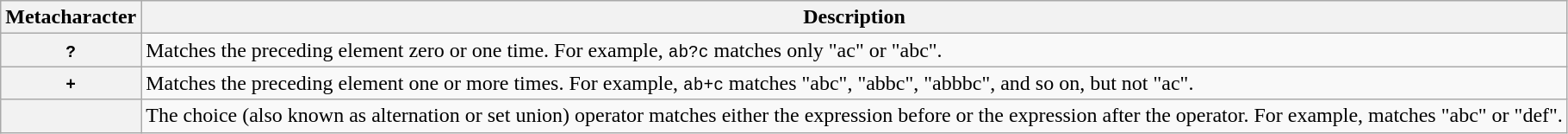<table class="wikitable">
<tr>
<th>Metacharacter</th>
<th>Description</th>
</tr>
<tr valign="top">
<th><code>?</code></th>
<td>Matches the preceding element zero or one time. For example, <code>ab?c</code> matches only "ac" or "abc".</td>
</tr>
<tr>
<th><code>+</code></th>
<td>Matches the preceding element one or more times. For example, <code>ab+c</code> matches "abc", "abbc", "abbbc", and so on, but not "ac".</td>
</tr>
<tr>
<th><code></code></th>
<td>The choice (also known as alternation or set union) operator matches either the expression before or the expression after the operator. For example, <code></code> matches "abc" or "def".</td>
</tr>
</table>
